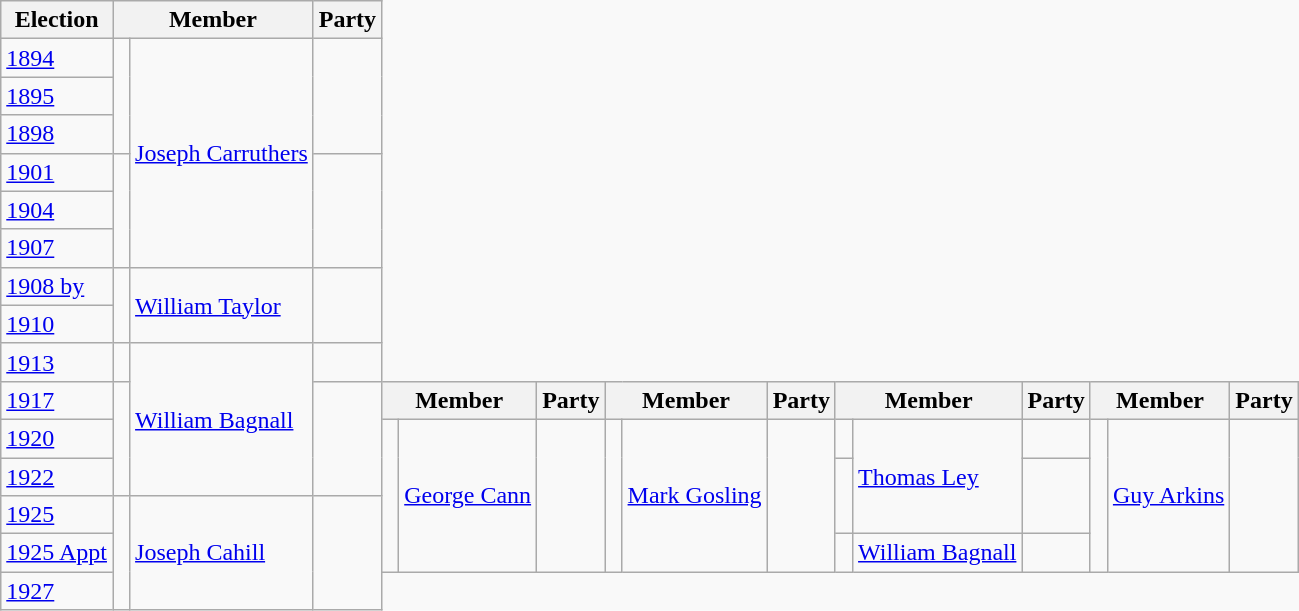<table class="wikitable" style='border-style: none none none solid;'>
<tr>
<th>Election</th>
<th colspan="2">Member</th>
<th>Party</th>
</tr>
<tr style="background: #f9f9f9">
<td><a href='#'>1894</a></td>
<td rowspan="3" > </td>
<td rowspan="6"><a href='#'>Joseph Carruthers</a></td>
<td rowspan="3"></td>
</tr>
<tr style="background: #f9f9f9">
<td><a href='#'>1895</a></td>
</tr>
<tr style="background: #f9f9f9">
<td><a href='#'>1898</a></td>
</tr>
<tr style="background: #f9f9f9">
<td><a href='#'>1901</a></td>
<td rowspan="3" > </td>
<td rowspan="3"></td>
</tr>
<tr style="background: #f9f9f9">
<td><a href='#'>1904</a></td>
</tr>
<tr style="background: #f9f9f9">
<td><a href='#'>1907</a></td>
</tr>
<tr style="background: #f9f9f9">
<td><a href='#'>1908 by</a></td>
<td rowspan="2" > </td>
<td rowspan="2"><a href='#'>William Taylor</a></td>
<td rowspan="2"></td>
</tr>
<tr style="background: #f9f9f9">
<td><a href='#'>1910</a></td>
</tr>
<tr style="background: #f9f9f9">
<td><a href='#'>1913</a></td>
<td> </td>
<td rowspan="4"><a href='#'>William Bagnall</a></td>
<td></td>
</tr>
<tr style="background: #f9f9f9">
<td><a href='#'>1917</a></td>
<td rowspan="3" > </td>
<td rowspan="3"></td>
<th colspan="2">Member</th>
<th>Party</th>
<th colspan="2">Member</th>
<th>Party</th>
<th colspan="2">Member</th>
<th>Party</th>
<th colspan="2">Member</th>
<th>Party</th>
</tr>
<tr style="background: #f9f9f9">
<td><a href='#'>1920</a></td>
<td rowspan="4" > </td>
<td rowspan="4"><a href='#'>George Cann</a></td>
<td rowspan="4"></td>
<td rowspan="4" > </td>
<td rowspan="4"><a href='#'>Mark Gosling</a></td>
<td rowspan="4"></td>
<td> </td>
<td rowspan="3"><a href='#'>Thomas Ley</a></td>
<td></td>
<td rowspan="4" > </td>
<td rowspan="4"><a href='#'>Guy Arkins</a></td>
<td rowspan="4"></td>
</tr>
<tr style="background: #f9f9f9">
<td><a href='#'>1922</a></td>
<td rowspan="2" > </td>
<td rowspan="2"></td>
</tr>
<tr style="background: #f9f9f9">
<td><a href='#'>1925</a></td>
<td rowspan="3" ><br> </td>
<td rowspan="3"><a href='#'>Joseph Cahill</a></td>
<td rowspan="3"></td>
</tr>
<tr style="background: #f9f9f9">
<td><a href='#'>1925 Appt</a></td>
<td> </td>
<td><a href='#'>William Bagnall</a></td>
<td></td>
</tr>
<tr style="background: #f9f9f9">
<td><a href='#'>1927</a></td>
</tr>
</table>
